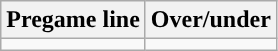<table class="wikitable">
<tr align="center">
<th>Pregame line</th>
<th>Over/under</th>
</tr>
<tr align="center">
<td></td>
<td></td>
</tr>
</table>
